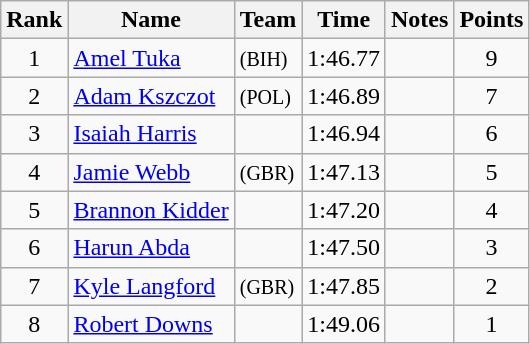<table class="wikitable sortable" style="text-align:center">
<tr>
<th>Rank</th>
<th>Name</th>
<th>Team</th>
<th>Time</th>
<th>Notes</th>
<th>Points</th>
</tr>
<tr>
<td>1</td>
<td align=left><a href='#'>Amel Tuka</a></td>
<td align=left> <small>(BIH)</small></td>
<td>1:46.77</td>
<td></td>
<td>9</td>
</tr>
<tr>
<td>2</td>
<td align=left><a href='#'>Adam Kszczot</a></td>
<td align=left> <small>(POL)</small></td>
<td>1:46.89</td>
<td></td>
<td>7</td>
</tr>
<tr>
<td>3</td>
<td align=left><a href='#'>Isaiah Harris</a></td>
<td align=left></td>
<td>1:46.94</td>
<td></td>
<td>6</td>
</tr>
<tr>
<td>4</td>
<td align=left><a href='#'>Jamie Webb</a></td>
<td align=left> <small>(GBR)</small></td>
<td>1:47.13</td>
<td></td>
<td>5</td>
</tr>
<tr>
<td>5</td>
<td align=left><a href='#'>Brannon Kidder</a></td>
<td align=left></td>
<td>1:47.20</td>
<td></td>
<td>4</td>
</tr>
<tr>
<td>6</td>
<td align=left><a href='#'>Harun Abda</a></td>
<td align=left></td>
<td>1:47.50</td>
<td></td>
<td>3</td>
</tr>
<tr>
<td>7</td>
<td align=left><a href='#'>Kyle Langford</a></td>
<td align=left> <small>(GBR)</small></td>
<td>1:47.85</td>
<td></td>
<td>2</td>
</tr>
<tr>
<td>8</td>
<td align=left><a href='#'>Robert Downs</a></td>
<td align=left></td>
<td>1:49.06</td>
<td></td>
<td>1</td>
</tr>
</table>
